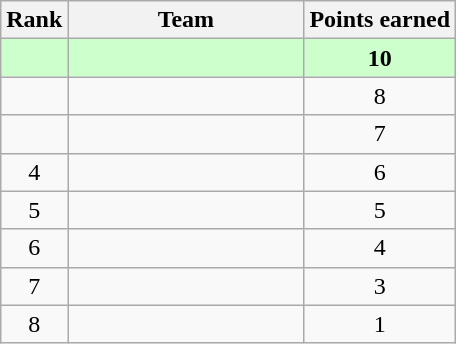<table class="wikitable" style="text-align: center; font-size: 100%;">
<tr>
<th>Rank</th>
<th width=150>Team</th>
<th>Points earned</th>
</tr>
<tr bgcolor="#ccffcc">
<td></td>
<td align=left><strong></strong></td>
<td><strong>10</strong></td>
</tr>
<tr>
<td></td>
<td align=left></td>
<td>8</td>
</tr>
<tr>
<td></td>
<td align=left></td>
<td>7</td>
</tr>
<tr>
<td>4</td>
<td align=left></td>
<td>6</td>
</tr>
<tr>
<td>5</td>
<td align=left></td>
<td>5</td>
</tr>
<tr>
<td>6</td>
<td align=left></td>
<td>4</td>
</tr>
<tr>
<td>7</td>
<td align=left></td>
<td>3</td>
</tr>
<tr>
<td>8</td>
<td align=left></td>
<td>1</td>
</tr>
</table>
